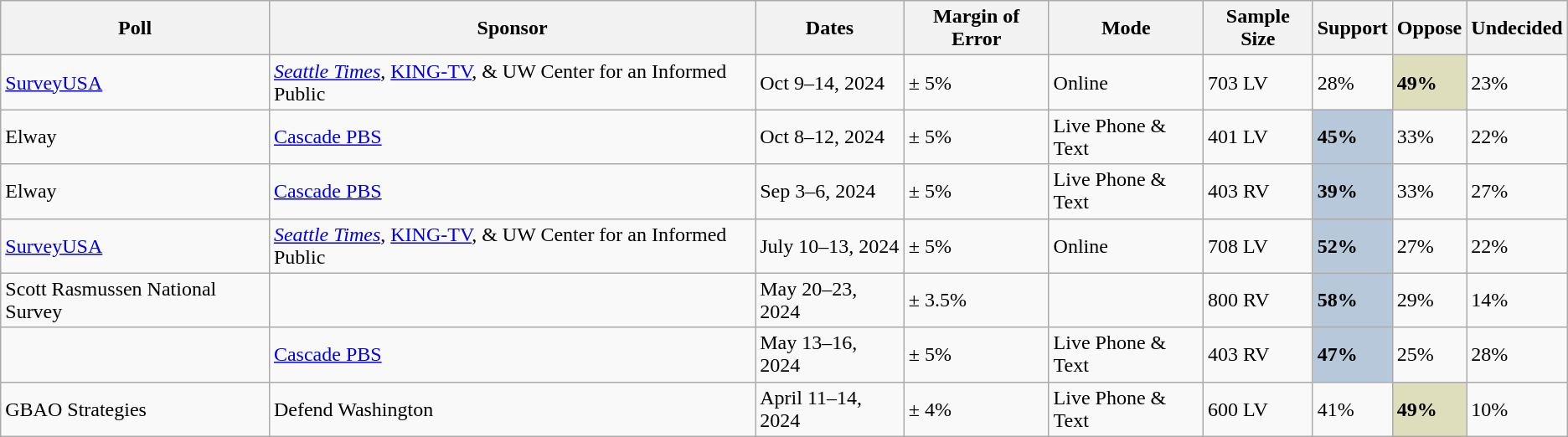<table class="wikitable">
<tr>
<th>Poll</th>
<th>Sponsor</th>
<th>Dates</th>
<th>Margin of Error</th>
<th>Mode</th>
<th>Sample Size</th>
<th>Support</th>
<th>Oppose</th>
<th>Undecided</th>
</tr>
<tr>
<td><a href='#'>SurveyUSA</a></td>
<td><em><a href='#'>Seattle Times</a></em>, <a href='#'>KING-TV</a>, & UW Center for an Informed Public</td>
<td>Oct 9–14, 2024</td>
<td>± 5%</td>
<td>Online</td>
<td>703 LV</td>
<td>28%</td>
<td style="background-color:#DEDEBD"><strong>49%</strong></td>
<td>23%</td>
</tr>
<tr>
<td>Elway</td>
<td><a href='#'>Cascade PBS</a></td>
<td>Oct 8–12, 2024</td>
<td>± 5%</td>
<td>Live Phone & Text</td>
<td>401 LV</td>
<td style="background-color:#B6C8D9"><strong>45%</strong></td>
<td>33%</td>
<td>22%</td>
</tr>
<tr>
<td>Elway</td>
<td><a href='#'>Cascade PBS</a></td>
<td>Sep 3–6, 2024</td>
<td>± 5%</td>
<td>Live Phone & Text</td>
<td>403 RV</td>
<td style="background-color:#B6C8D9"><strong>39%</strong></td>
<td>33%</td>
<td>27%</td>
</tr>
<tr>
<td><a href='#'>SurveyUSA</a></td>
<td><em><a href='#'>Seattle Times</a></em>, <a href='#'>KING-TV</a>, & UW Center for an Informed Public</td>
<td>July 10–13, 2024</td>
<td>± 5%</td>
<td>Online</td>
<td>708 LV</td>
<td style="background-color:#B6C8D9"><strong>52%</strong></td>
<td>27%</td>
<td>22%</td>
</tr>
<tr>
<td>Scott Rasmussen National Survey</td>
<td></td>
<td>May 20–23, 2024</td>
<td>± 3.5%</td>
<td></td>
<td>800 RV</td>
<td style="background-color:#B6C8D9"><strong>58%</strong></td>
<td>29%</td>
<td>14%</td>
</tr>
<tr>
<td></td>
<td><a href='#'>Cascade PBS</a></td>
<td>May 13–16, 2024</td>
<td>± 5%</td>
<td>Live Phone & Text</td>
<td>403 RV</td>
<td style="background-color:#B6C8D9"><strong>47%</strong></td>
<td>25%</td>
<td>28%</td>
</tr>
<tr>
<td>GBAO Strategies</td>
<td>Defend Washington</td>
<td>April 11–14, 2024</td>
<td>± 4%</td>
<td>Live Phone & Text</td>
<td>600 LV</td>
<td>41%</td>
<td style="background-color:#DEDEBD"><strong>49%</strong></td>
<td>10%</td>
</tr>
</table>
